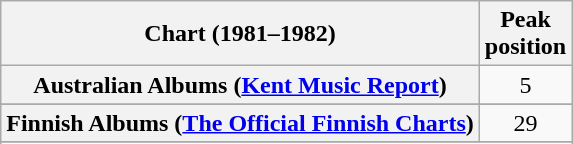<table class="wikitable sortable plainrowheaders" style="text-align:center">
<tr>
<th scope="col">Chart (1981–1982)</th>
<th scope="col">Peak<br>position</th>
</tr>
<tr>
<th scope="row">Australian Albums (<a href='#'>Kent Music Report</a>)</th>
<td>5</td>
</tr>
<tr>
</tr>
<tr>
</tr>
<tr>
<th scope="row">Finnish Albums (<a href='#'>The Official Finnish Charts</a>)</th>
<td align="center">29</td>
</tr>
<tr>
</tr>
<tr>
</tr>
<tr>
</tr>
<tr>
</tr>
<tr>
</tr>
<tr>
</tr>
</table>
